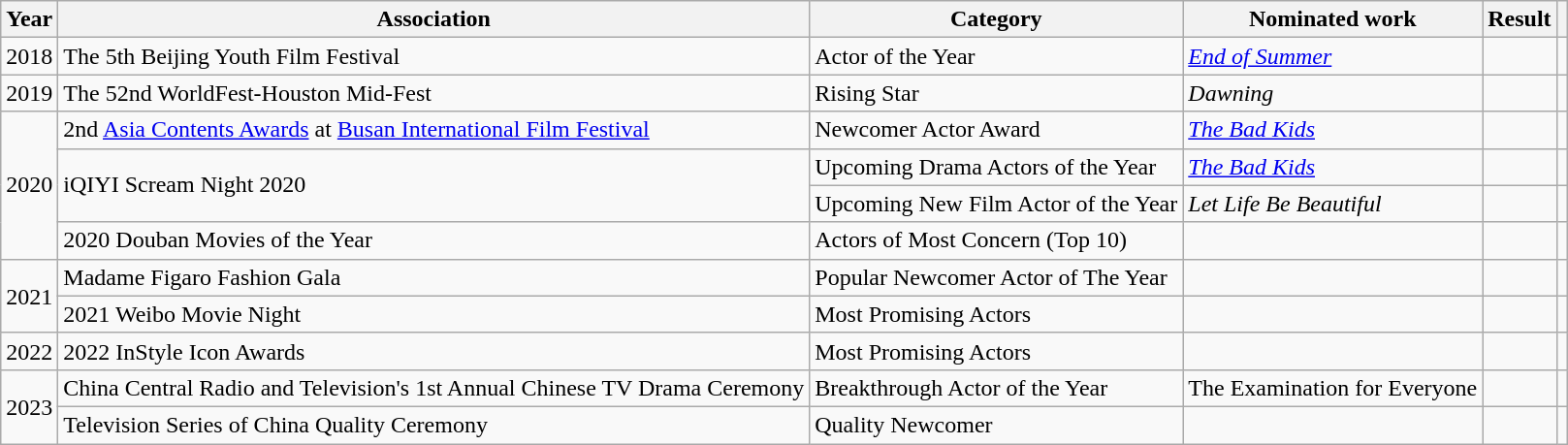<table class="wikitable sortable">
<tr>
<th>Year</th>
<th>Association</th>
<th>Category</th>
<th>Nominated work</th>
<th>Result</th>
<th scope="col" class="unsortable"></th>
</tr>
<tr>
<td>2018</td>
<td>The 5th Beijing Youth Film Festival</td>
<td>Actor of the Year</td>
<td><em><a href='#'>End of Summer</a></em></td>
<td></td>
<td style="text-align:center;"></td>
</tr>
<tr>
<td>2019</td>
<td>The 52nd WorldFest-Houston Mid-Fest</td>
<td>Rising Star</td>
<td><em>Dawning</em></td>
<td></td>
<td style="text-align:center;"></td>
</tr>
<tr>
<td rowspan ="4">2020</td>
<td>2nd <a href='#'>Asia Contents Awards</a> at <a href='#'>Busan International Film Festival</a></td>
<td>Newcomer Actor Award</td>
<td><em><a href='#'>The Bad Kids</a></em></td>
<td></td>
<td style="text-align:center;"></td>
</tr>
<tr>
<td rowspan ="2">iQIYI Scream Night 2020</td>
<td>Upcoming Drama Actors of the Year</td>
<td><em><a href='#'>The Bad Kids</a></em></td>
<td></td>
<td style="text-align:center;"></td>
</tr>
<tr>
<td>Upcoming New Film Actor of the Year</td>
<td><em>Let Life Be Beautiful</em></td>
<td></td>
<td style="text-align:center;"></td>
</tr>
<tr>
<td>2020 Douban Movies of the Year</td>
<td>Actors of Most Concern (Top 10)</td>
<td></td>
<td></td>
<td style="text-align:center;"></td>
</tr>
<tr>
<td rowspan="2">2021</td>
<td>Madame Figaro Fashion Gala</td>
<td>Popular Newcomer Actor of The Year</td>
<td></td>
<td></td>
<td style="text-align:center;"></td>
</tr>
<tr>
<td>2021 Weibo Movie Night</td>
<td>Most Promising Actors</td>
<td></td>
<td></td>
<td style="text-align:center;"></td>
</tr>
<tr>
<td>2022</td>
<td>2022 InStyle Icon Awards</td>
<td>Most Promising Actors</td>
<td></td>
<td></td>
<td style="text-align:center;"></td>
</tr>
<tr>
<td rowspan="2">2023</td>
<td>China Central Radio and Television's 1st Annual Chinese TV Drama Ceremony</td>
<td>Breakthrough Actor of the Year</td>
<td>The Examination for Everyone</td>
<td></td>
<td style="text-align:center;"></td>
</tr>
<tr>
<td>Television Series of China Quality Ceremony</td>
<td>Quality Newcomer</td>
<td></td>
<td></td>
<td style="text-align:center;"></td>
</tr>
</table>
